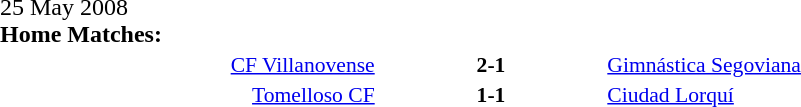<table width=100% cellspacing=1>
<tr>
<th width=20%></th>
<th width=12%></th>
<th width=20%></th>
<th></th>
</tr>
<tr>
<td>25 May 2008<br><strong>Home Matches:</strong></td>
</tr>
<tr style=font-size:90%>
<td align=right><a href='#'>CF Villanovense</a></td>
<td align=center><strong>2-1</strong></td>
<td><a href='#'>Gimnástica Segoviana</a></td>
</tr>
<tr style=font-size:90%>
<td align=right><a href='#'>Tomelloso CF</a></td>
<td align=center><strong>1-1</strong></td>
<td><a href='#'>Ciudad Lorquí</a></td>
</tr>
</table>
